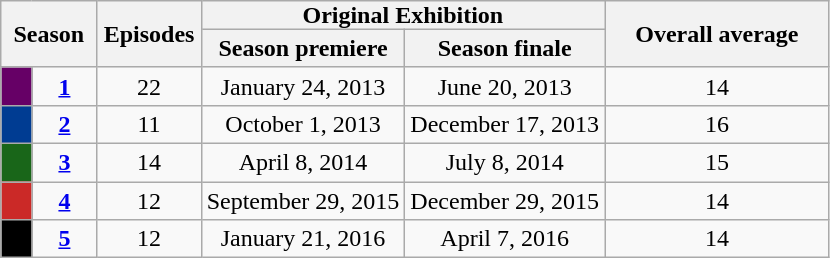<table class="wikitable">
<tr>
<th style="padding: 0px 8px" rowspan="2" colspan="2">Season</th>
<th style="padding: 0px 4px" rowspan="2">Episodes</th>
<th style="padding: 0px 40px" colspan="2">Original Exhibition</th>
<th style="padding: 0px 20px" rowspan="2">Overall average</th>
</tr>
<tr>
<th>Season premiere</th>
<th>Season finale</th>
</tr>
<tr>
<td style="background-color: #660066; color: #100; text-align: center; top"></td>
<td style="text-align: center; top"><strong><a href='#'>1</a></strong></td>
<td style="text-align: center; top">22</td>
<td style="text-align: center; top">January 24, 2013</td>
<td style="text-align: center; top">June 20, 2013</td>
<td style="text-align: center; top">14</td>
</tr>
<tr>
<td style="background-color: #003C92; color: #100; text-align: center; top"></td>
<td style="text-align: center; top"><strong><a href='#'>2</a></strong></td>
<td style="text-align: center; top">11</td>
<td style="text-align: center; top">October 1, 2013</td>
<td style="text-align: center; top">December 17, 2013</td>
<td style="text-align: center; top">16</td>
</tr>
<tr>
<td style="background-color: #196619; color: #100; text-align: center; top"></td>
<td style="text-align: center; top"><strong><a href='#'>3</a></strong></td>
<td style="text-align: center; top">14</td>
<td style="text-align: center; top">April 8, 2014</td>
<td style="text-align: center; top">July 8, 2014</td>
<td style="text-align: center; top">15</td>
</tr>
<tr>
<td style="background-color: #CB2927; color: #100; text-align: center; top"></td>
<td style="text-align: center; top"><strong><a href='#'>4</a></strong></td>
<td style="text-align: center; top">12</td>
<td style="text-align: center; top">September 29, 2015</td>
<td style="text-align: center; top">December 29, 2015</td>
<td style="text-align: center; top">14</td>
</tr>
<tr>
<td style="background-color: #000000; color: #100; text-align: center; top"></td>
<td style="text-align: center; top"><strong><a href='#'>5</a></strong></td>
<td style="text-align: center; top">12</td>
<td style="text-align: center; top">January 21, 2016</td>
<td style="text-align: center; top">April 7, 2016</td>
<td style="text-align: center; top">14</td>
</tr>
</table>
